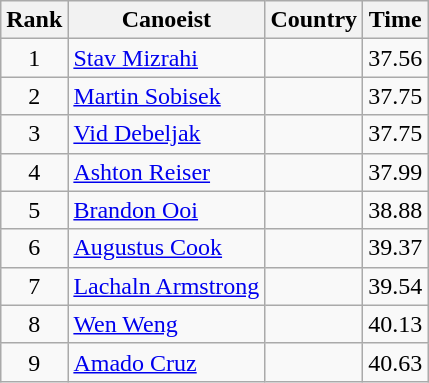<table class="wikitable" style="text-align:center">
<tr>
<th>Rank</th>
<th>Canoeist</th>
<th>Country</th>
<th>Time</th>
</tr>
<tr>
<td>1</td>
<td align="left"><a href='#'>Stav Mizrahi</a></td>
<td align="left"></td>
<td>37.56</td>
</tr>
<tr>
<td>2</td>
<td align="left"><a href='#'>Martin Sobisek</a></td>
<td align="left"></td>
<td>37.75</td>
</tr>
<tr>
<td>3</td>
<td align="left"><a href='#'>Vid Debeljak</a></td>
<td align="left"></td>
<td>37.75</td>
</tr>
<tr>
<td>4</td>
<td align="left"><a href='#'>Ashton Reiser</a></td>
<td align="left"></td>
<td>37.99</td>
</tr>
<tr>
<td>5</td>
<td align="left"><a href='#'>Brandon Ooi</a></td>
<td align="left"></td>
<td>38.88</td>
</tr>
<tr>
<td>6</td>
<td align="left"><a href='#'>Augustus Cook</a></td>
<td align="left"></td>
<td>39.37</td>
</tr>
<tr>
<td>7</td>
<td align="left"><a href='#'>Lachaln Armstrong</a></td>
<td align="left"></td>
<td>39.54</td>
</tr>
<tr>
<td>8</td>
<td align="left"><a href='#'>Wen Weng</a></td>
<td align="left"></td>
<td>40.13</td>
</tr>
<tr>
<td>9</td>
<td align="left"><a href='#'>Amado Cruz</a></td>
<td align="left"></td>
<td>40.63</td>
</tr>
</table>
